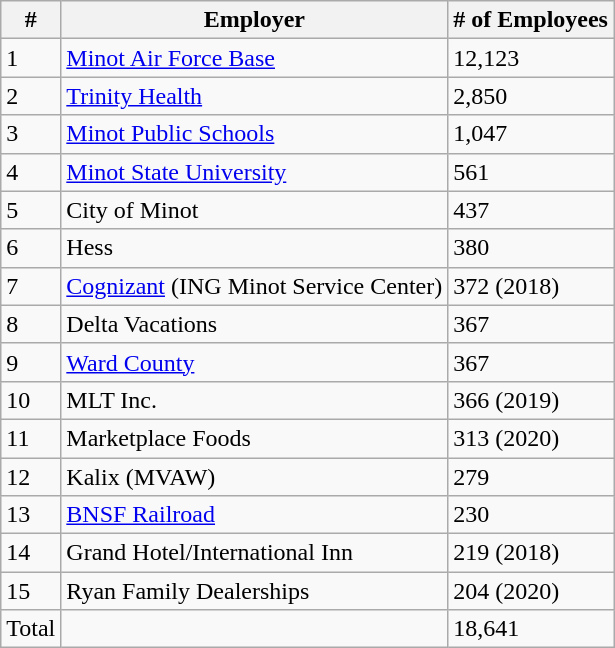<table class="wikitable">
<tr>
<th>#</th>
<th>Employer</th>
<th># of Employees</th>
</tr>
<tr>
<td>1</td>
<td><a href='#'>Minot Air Force Base</a></td>
<td>12,123</td>
</tr>
<tr>
<td>2</td>
<td><a href='#'>Trinity Health</a></td>
<td>2,850</td>
</tr>
<tr>
<td>3</td>
<td><a href='#'>Minot Public Schools</a></td>
<td>1,047</td>
</tr>
<tr>
<td>4</td>
<td><a href='#'>Minot State University</a></td>
<td>561</td>
</tr>
<tr>
<td>5</td>
<td>City of Minot</td>
<td>437</td>
</tr>
<tr>
<td>6</td>
<td>Hess</td>
<td>380</td>
</tr>
<tr>
<td>7</td>
<td><a href='#'>Cognizant</a> (ING Minot Service Center)</td>
<td>372 (2018)</td>
</tr>
<tr>
<td>8</td>
<td>Delta Vacations</td>
<td>367</td>
</tr>
<tr>
<td>9</td>
<td><a href='#'>Ward County</a></td>
<td>367</td>
</tr>
<tr>
<td>10</td>
<td>MLT Inc.</td>
<td>366 (2019)</td>
</tr>
<tr>
<td>11</td>
<td>Marketplace Foods</td>
<td>313 (2020)</td>
</tr>
<tr>
<td>12</td>
<td>Kalix (MVAW)</td>
<td>279</td>
</tr>
<tr>
<td>13</td>
<td><a href='#'>BNSF Railroad</a></td>
<td>230</td>
</tr>
<tr>
<td>14</td>
<td>Grand Hotel/International Inn</td>
<td>219 (2018)</td>
</tr>
<tr>
<td>15</td>
<td>Ryan Family Dealerships</td>
<td>204 (2020)</td>
</tr>
<tr>
<td>Total</td>
<td></td>
<td>18,641</td>
</tr>
</table>
